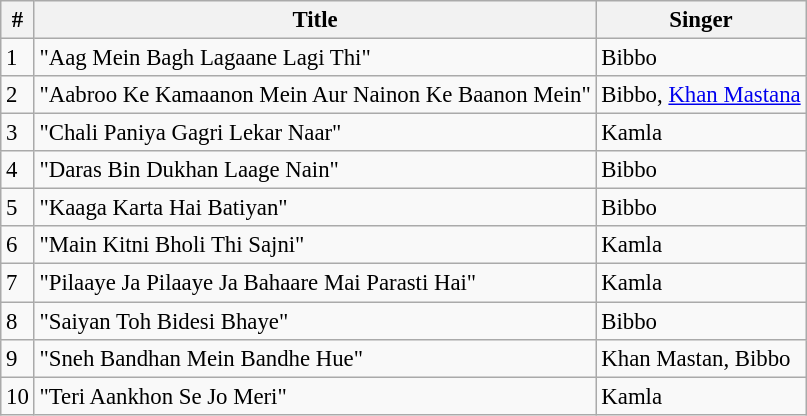<table class="wikitable" style="font-size:95%;">
<tr>
<th>#</th>
<th>Title</th>
<th>Singer</th>
</tr>
<tr>
<td>1</td>
<td>"Aag Mein Bagh Lagaane Lagi Thi"</td>
<td>Bibbo</td>
</tr>
<tr>
<td>2</td>
<td>"Aabroo Ke Kamaanon Mein Aur Nainon Ke Baanon Mein"</td>
<td>Bibbo, <a href='#'>Khan Mastana</a></td>
</tr>
<tr>
<td>3</td>
<td>"Chali Paniya Gagri Lekar Naar"</td>
<td>Kamla</td>
</tr>
<tr>
<td>4</td>
<td>"Daras Bin Dukhan Laage Nain"</td>
<td>Bibbo</td>
</tr>
<tr>
<td>5</td>
<td>"Kaaga Karta Hai Batiyan"</td>
<td>Bibbo</td>
</tr>
<tr>
<td>6</td>
<td>"Main Kitni Bholi Thi Sajni"</td>
<td>Kamla</td>
</tr>
<tr>
<td>7</td>
<td>"Pilaaye Ja Pilaaye Ja Bahaare Mai Parasti Hai"</td>
<td>Kamla</td>
</tr>
<tr>
<td>8</td>
<td>"Saiyan Toh Bidesi Bhaye"</td>
<td>Bibbo</td>
</tr>
<tr>
<td>9</td>
<td>"Sneh Bandhan Mein Bandhe Hue"</td>
<td>Khan Mastan, Bibbo</td>
</tr>
<tr>
<td>10</td>
<td>"Teri Aankhon Se Jo Meri"</td>
<td>Kamla</td>
</tr>
</table>
